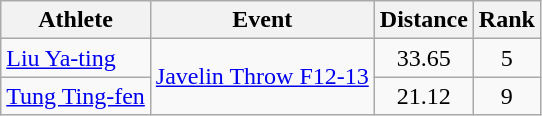<table class="wikitable">
<tr>
<th>Athlete</th>
<th>Event</th>
<th>Distance</th>
<th>Rank</th>
</tr>
<tr align=center>
<td align=left><a href='#'>Liu Ya-ting</a></td>
<td align=left rowspan="2"><a href='#'>Javelin Throw F12-13</a></td>
<td>33.65 </td>
<td>5</td>
</tr>
<tr align=center>
<td align=left><a href='#'>Tung Ting-fen</a></td>
<td>21.12 </td>
<td>9</td>
</tr>
</table>
